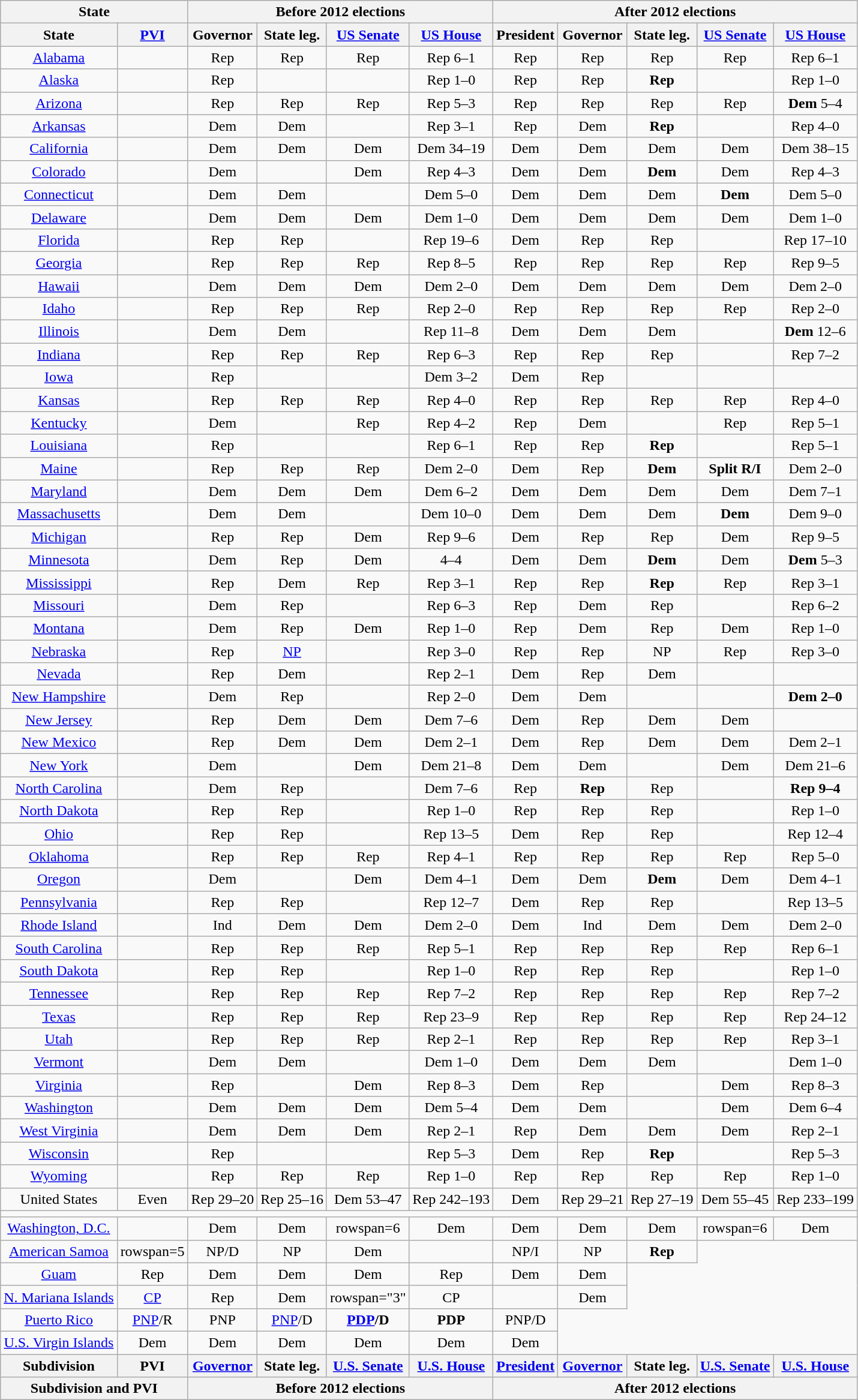<table class="wikitable sortable" style="text-align: center;">
<tr>
<th colspan=2>State</th>
<th colspan= 4>Before 2012 elections</th>
<th colspan= 5>After 2012 elections</th>
</tr>
<tr>
<th>State</th>
<th data-sort-type="number"><a href='#'>PVI</a></th>
<th>Governor</th>
<th>State leg.</th>
<th><a href='#'>US Senate</a></th>
<th><a href='#'>US House</a></th>
<th>President</th>
<th>Governor</th>
<th>State leg.</th>
<th><a href='#'>US Senate</a></th>
<th><a href='#'>US House</a></th>
</tr>
<tr>
<td><a href='#'>Alabama</a></td>
<td></td>
<td>Rep</td>
<td>Rep</td>
<td>Rep</td>
<td>Rep 6–1</td>
<td>Rep</td>
<td>Rep</td>
<td>Rep</td>
<td>Rep</td>
<td>Rep 6–1</td>
</tr>
<tr>
<td><a href='#'>Alaska</a></td>
<td></td>
<td>Rep</td>
<td></td>
<td></td>
<td>Rep 1–0</td>
<td>Rep</td>
<td>Rep</td>
<td><strong>Rep</strong></td>
<td></td>
<td>Rep 1–0</td>
</tr>
<tr>
<td><a href='#'>Arizona</a></td>
<td></td>
<td>Rep</td>
<td>Rep</td>
<td>Rep</td>
<td>Rep 5–3</td>
<td>Rep</td>
<td>Rep</td>
<td>Rep</td>
<td>Rep</td>
<td><strong>Dem</strong> 5–4</td>
</tr>
<tr>
<td><a href='#'>Arkansas</a></td>
<td></td>
<td>Dem</td>
<td>Dem</td>
<td></td>
<td>Rep 3–1</td>
<td>Rep</td>
<td>Dem</td>
<td><strong>Rep</strong></td>
<td></td>
<td>Rep 4–0</td>
</tr>
<tr>
<td><a href='#'>California</a></td>
<td></td>
<td>Dem</td>
<td>Dem</td>
<td>Dem</td>
<td>Dem 34–19</td>
<td>Dem</td>
<td>Dem</td>
<td>Dem</td>
<td>Dem</td>
<td>Dem 38–15</td>
</tr>
<tr>
<td><a href='#'>Colorado</a></td>
<td></td>
<td>Dem</td>
<td></td>
<td>Dem</td>
<td>Rep 4–3</td>
<td>Dem</td>
<td>Dem</td>
<td><strong>Dem</strong></td>
<td>Dem</td>
<td>Rep 4–3</td>
</tr>
<tr>
<td><a href='#'>Connecticut</a></td>
<td></td>
<td>Dem</td>
<td>Dem</td>
<td></td>
<td>Dem 5–0</td>
<td>Dem</td>
<td>Dem</td>
<td>Dem</td>
<td><strong>Dem</strong></td>
<td>Dem 5–0</td>
</tr>
<tr>
<td><a href='#'>Delaware</a></td>
<td></td>
<td>Dem</td>
<td>Dem</td>
<td>Dem</td>
<td>Dem 1–0</td>
<td>Dem</td>
<td>Dem</td>
<td>Dem</td>
<td>Dem</td>
<td>Dem 1–0</td>
</tr>
<tr>
<td><a href='#'>Florida</a></td>
<td></td>
<td>Rep</td>
<td>Rep</td>
<td></td>
<td>Rep 19–6</td>
<td>Dem</td>
<td>Rep</td>
<td>Rep</td>
<td></td>
<td>Rep 17–10</td>
</tr>
<tr>
<td><a href='#'>Georgia</a></td>
<td></td>
<td>Rep</td>
<td>Rep</td>
<td>Rep</td>
<td>Rep 8–5</td>
<td>Rep</td>
<td>Rep</td>
<td>Rep</td>
<td>Rep</td>
<td>Rep 9–5</td>
</tr>
<tr>
<td><a href='#'>Hawaii</a></td>
<td></td>
<td>Dem</td>
<td>Dem</td>
<td>Dem</td>
<td>Dem 2–0</td>
<td>Dem</td>
<td>Dem</td>
<td>Dem</td>
<td>Dem</td>
<td>Dem 2–0</td>
</tr>
<tr>
<td><a href='#'>Idaho</a></td>
<td></td>
<td>Rep</td>
<td>Rep</td>
<td>Rep</td>
<td>Rep 2–0</td>
<td>Rep</td>
<td>Rep</td>
<td>Rep</td>
<td>Rep</td>
<td>Rep 2–0</td>
</tr>
<tr>
<td><a href='#'>Illinois</a></td>
<td></td>
<td>Dem</td>
<td>Dem</td>
<td></td>
<td>Rep 11–8</td>
<td>Dem</td>
<td>Dem</td>
<td>Dem</td>
<td></td>
<td><strong>Dem</strong> 12–6</td>
</tr>
<tr>
<td><a href='#'>Indiana</a></td>
<td></td>
<td>Rep</td>
<td>Rep</td>
<td>Rep</td>
<td>Rep 6–3</td>
<td>Rep</td>
<td>Rep</td>
<td>Rep</td>
<td></td>
<td>Rep 7–2</td>
</tr>
<tr>
<td><a href='#'>Iowa</a></td>
<td></td>
<td>Rep</td>
<td></td>
<td></td>
<td>Dem 3–2</td>
<td>Dem</td>
<td>Rep</td>
<td></td>
<td></td>
<td></td>
</tr>
<tr>
<td><a href='#'>Kansas</a></td>
<td></td>
<td>Rep</td>
<td>Rep</td>
<td>Rep</td>
<td>Rep 4–0</td>
<td>Rep</td>
<td>Rep</td>
<td>Rep</td>
<td>Rep</td>
<td>Rep 4–0</td>
</tr>
<tr>
<td><a href='#'>Kentucky</a></td>
<td></td>
<td>Dem</td>
<td></td>
<td>Rep</td>
<td>Rep 4–2</td>
<td>Rep</td>
<td>Dem</td>
<td></td>
<td>Rep</td>
<td>Rep 5–1</td>
</tr>
<tr>
<td><a href='#'>Louisiana</a></td>
<td></td>
<td>Rep</td>
<td></td>
<td></td>
<td>Rep 6–1</td>
<td>Rep</td>
<td>Rep</td>
<td><strong>Rep</strong></td>
<td></td>
<td>Rep 5–1</td>
</tr>
<tr>
<td><a href='#'>Maine</a></td>
<td></td>
<td>Rep</td>
<td>Rep</td>
<td>Rep</td>
<td>Dem 2–0</td>
<td>Dem</td>
<td>Rep</td>
<td><strong>Dem</strong></td>
<td><strong>Split R/I</strong></td>
<td>Dem 2–0</td>
</tr>
<tr>
<td><a href='#'>Maryland</a></td>
<td></td>
<td>Dem</td>
<td>Dem</td>
<td>Dem</td>
<td>Dem 6–2</td>
<td>Dem</td>
<td>Dem</td>
<td>Dem</td>
<td>Dem</td>
<td>Dem 7–1</td>
</tr>
<tr>
<td><a href='#'>Massachusetts</a></td>
<td></td>
<td>Dem</td>
<td>Dem</td>
<td></td>
<td>Dem 10–0</td>
<td>Dem</td>
<td>Dem</td>
<td>Dem</td>
<td><strong>Dem</strong></td>
<td>Dem 9–0</td>
</tr>
<tr>
<td><a href='#'>Michigan</a></td>
<td></td>
<td>Rep</td>
<td>Rep</td>
<td>Dem</td>
<td>Rep 9–6</td>
<td>Dem</td>
<td>Rep</td>
<td>Rep</td>
<td>Dem</td>
<td>Rep 9–5</td>
</tr>
<tr>
<td><a href='#'>Minnesota</a></td>
<td></td>
<td>Dem</td>
<td>Rep</td>
<td>Dem</td>
<td> 4–4</td>
<td>Dem</td>
<td>Dem</td>
<td><strong>Dem</strong></td>
<td>Dem</td>
<td><strong>Dem</strong> 5–3</td>
</tr>
<tr>
<td><a href='#'>Mississippi</a></td>
<td></td>
<td>Rep</td>
<td>Dem</td>
<td>Rep</td>
<td>Rep 3–1</td>
<td>Rep</td>
<td>Rep</td>
<td><strong>Rep</strong></td>
<td>Rep</td>
<td>Rep 3–1</td>
</tr>
<tr>
<td><a href='#'>Missouri</a></td>
<td></td>
<td>Dem</td>
<td>Rep</td>
<td></td>
<td>Rep 6–3</td>
<td>Rep</td>
<td>Dem</td>
<td>Rep</td>
<td></td>
<td>Rep 6–2</td>
</tr>
<tr>
<td><a href='#'>Montana</a></td>
<td></td>
<td>Dem</td>
<td>Rep</td>
<td>Dem</td>
<td>Rep 1–0</td>
<td>Rep</td>
<td>Dem</td>
<td>Rep</td>
<td>Dem</td>
<td>Rep 1–0</td>
</tr>
<tr>
<td><a href='#'>Nebraska</a></td>
<td></td>
<td>Rep</td>
<td><a href='#'>NP</a></td>
<td></td>
<td>Rep 3–0</td>
<td>Rep</td>
<td>Rep</td>
<td>NP</td>
<td>Rep</td>
<td>Rep 3–0</td>
</tr>
<tr>
<td><a href='#'>Nevada</a></td>
<td></td>
<td>Rep</td>
<td>Dem</td>
<td></td>
<td>Rep 2–1</td>
<td>Dem</td>
<td>Rep</td>
<td>Dem</td>
<td></td>
<td></td>
</tr>
<tr>
<td><a href='#'>New Hampshire</a></td>
<td></td>
<td>Dem</td>
<td>Rep</td>
<td></td>
<td>Rep 2–0</td>
<td>Dem</td>
<td>Dem</td>
<td></td>
<td></td>
<td><strong>Dem 2–0</strong></td>
</tr>
<tr>
<td><a href='#'>New Jersey</a></td>
<td></td>
<td>Rep</td>
<td>Dem</td>
<td>Dem</td>
<td>Dem 7–6</td>
<td>Dem</td>
<td>Rep</td>
<td>Dem</td>
<td>Dem</td>
<td></td>
</tr>
<tr>
<td><a href='#'>New Mexico</a></td>
<td></td>
<td>Rep</td>
<td>Dem</td>
<td>Dem</td>
<td>Dem 2–1</td>
<td>Dem</td>
<td>Rep</td>
<td>Dem</td>
<td>Dem</td>
<td>Dem 2–1</td>
</tr>
<tr>
<td><a href='#'>New York</a></td>
<td></td>
<td>Dem</td>
<td></td>
<td>Dem</td>
<td>Dem 21–8</td>
<td>Dem</td>
<td>Dem</td>
<td></td>
<td>Dem</td>
<td>Dem 21–6</td>
</tr>
<tr>
<td><a href='#'>North Carolina</a></td>
<td></td>
<td>Dem</td>
<td>Rep</td>
<td></td>
<td>Dem 7–6</td>
<td>Rep</td>
<td><strong>Rep</strong></td>
<td>Rep</td>
<td></td>
<td><strong>Rep 9–4</strong></td>
</tr>
<tr>
<td><a href='#'>North Dakota</a></td>
<td></td>
<td>Rep</td>
<td>Rep</td>
<td></td>
<td>Rep 1–0</td>
<td>Rep</td>
<td>Rep</td>
<td>Rep</td>
<td></td>
<td>Rep 1–0</td>
</tr>
<tr>
<td><a href='#'>Ohio</a></td>
<td></td>
<td>Rep</td>
<td>Rep</td>
<td></td>
<td>Rep 13–5</td>
<td>Dem</td>
<td>Rep</td>
<td>Rep</td>
<td></td>
<td>Rep 12–4</td>
</tr>
<tr>
<td><a href='#'>Oklahoma</a></td>
<td></td>
<td>Rep</td>
<td>Rep</td>
<td>Rep</td>
<td>Rep 4–1</td>
<td>Rep</td>
<td>Rep</td>
<td>Rep</td>
<td>Rep</td>
<td>Rep 5–0</td>
</tr>
<tr>
<td><a href='#'>Oregon</a></td>
<td></td>
<td>Dem</td>
<td></td>
<td>Dem</td>
<td>Dem 4–1</td>
<td>Dem</td>
<td>Dem</td>
<td><strong>Dem</strong></td>
<td>Dem</td>
<td>Dem 4–1</td>
</tr>
<tr>
<td><a href='#'>Pennsylvania</a></td>
<td></td>
<td>Rep</td>
<td>Rep</td>
<td></td>
<td>Rep 12–7</td>
<td>Dem</td>
<td>Rep</td>
<td>Rep</td>
<td></td>
<td>Rep 13–5</td>
</tr>
<tr>
<td><a href='#'>Rhode Island</a></td>
<td></td>
<td>Ind</td>
<td>Dem</td>
<td>Dem</td>
<td>Dem 2–0</td>
<td>Dem</td>
<td>Ind</td>
<td>Dem</td>
<td>Dem</td>
<td>Dem 2–0</td>
</tr>
<tr>
<td><a href='#'>South Carolina</a></td>
<td></td>
<td>Rep</td>
<td>Rep</td>
<td>Rep</td>
<td>Rep 5–1</td>
<td>Rep</td>
<td>Rep</td>
<td>Rep</td>
<td>Rep</td>
<td>Rep 6–1</td>
</tr>
<tr>
<td><a href='#'>South Dakota</a></td>
<td></td>
<td>Rep</td>
<td>Rep</td>
<td></td>
<td>Rep 1–0</td>
<td>Rep</td>
<td>Rep</td>
<td>Rep</td>
<td></td>
<td>Rep 1–0</td>
</tr>
<tr>
<td><a href='#'>Tennessee</a></td>
<td></td>
<td>Rep</td>
<td>Rep</td>
<td>Rep</td>
<td>Rep 7–2</td>
<td>Rep</td>
<td>Rep</td>
<td>Rep</td>
<td>Rep</td>
<td>Rep 7–2</td>
</tr>
<tr>
<td><a href='#'>Texas</a></td>
<td></td>
<td>Rep</td>
<td>Rep</td>
<td>Rep</td>
<td>Rep 23–9</td>
<td>Rep</td>
<td>Rep</td>
<td>Rep</td>
<td>Rep</td>
<td>Rep 24–12</td>
</tr>
<tr>
<td><a href='#'>Utah</a></td>
<td></td>
<td>Rep</td>
<td>Rep</td>
<td>Rep</td>
<td>Rep 2–1</td>
<td>Rep</td>
<td>Rep</td>
<td>Rep</td>
<td>Rep</td>
<td>Rep 3–1</td>
</tr>
<tr>
<td><a href='#'>Vermont</a></td>
<td></td>
<td>Dem</td>
<td>Dem</td>
<td></td>
<td>Dem 1–0</td>
<td>Dem</td>
<td>Dem</td>
<td>Dem</td>
<td></td>
<td>Dem 1–0</td>
</tr>
<tr>
<td><a href='#'>Virginia</a></td>
<td></td>
<td>Rep</td>
<td></td>
<td>Dem</td>
<td>Rep 8–3</td>
<td>Dem</td>
<td>Rep</td>
<td></td>
<td>Dem</td>
<td>Rep 8–3</td>
</tr>
<tr>
<td><a href='#'>Washington</a></td>
<td></td>
<td>Dem</td>
<td>Dem</td>
<td>Dem</td>
<td>Dem 5–4</td>
<td>Dem</td>
<td>Dem</td>
<td></td>
<td>Dem</td>
<td>Dem 6–4</td>
</tr>
<tr>
<td><a href='#'>West Virginia</a></td>
<td></td>
<td>Dem</td>
<td>Dem</td>
<td>Dem</td>
<td>Rep 2–1</td>
<td>Rep</td>
<td>Dem</td>
<td>Dem</td>
<td>Dem</td>
<td>Rep 2–1</td>
</tr>
<tr>
<td><a href='#'>Wisconsin</a></td>
<td></td>
<td>Rep</td>
<td></td>
<td></td>
<td>Rep 5–3</td>
<td>Dem</td>
<td>Rep</td>
<td><strong>Rep</strong></td>
<td></td>
<td>Rep 5–3</td>
</tr>
<tr>
<td><a href='#'>Wyoming</a></td>
<td></td>
<td>Rep</td>
<td>Rep</td>
<td>Rep</td>
<td>Rep 1–0</td>
<td>Rep</td>
<td>Rep</td>
<td>Rep</td>
<td>Rep</td>
<td>Rep 1–0</td>
</tr>
<tr class="sortbottom">
<td>United States</td>
<td>Even</td>
<td>Rep 29–20</td>
<td>Rep 25–16</td>
<td>Dem 53–47</td>
<td>Rep 242–193</td>
<td>Dem</td>
<td>Rep 29–21</td>
<td>Rep 27–19</td>
<td>Dem 55–45</td>
<td>Rep 233–199</td>
</tr>
<tr class="sortbottom">
<td colspan=12></td>
</tr>
<tr class="sortbottom" |>
<td><a href='#'>Washington, D.C.</a></td>
<td></td>
<td>Dem</td>
<td>Dem</td>
<td>rowspan=6 </td>
<td>Dem</td>
<td>Dem</td>
<td>Dem</td>
<td>Dem</td>
<td>rowspan=6 </td>
<td>Dem</td>
</tr>
<tr class="sortbottom" |>
<td><a href='#'>American Samoa</a></td>
<td>rowspan=5 </td>
<td>NP/D</td>
<td>NP</td>
<td>Dem</td>
<td></td>
<td>NP/I</td>
<td>NP</td>
<td><strong>Rep</strong></td>
</tr>
<tr class="sortbottom" |>
<td><a href='#'>Guam</a></td>
<td>Rep</td>
<td>Dem</td>
<td>Dem</td>
<td>Dem</td>
<td>Rep</td>
<td>Dem</td>
<td>Dem</td>
</tr>
<tr class="sortbottom" |>
<td><a href='#'>N. Mariana Islands</a></td>
<td><a href='#'>CP</a></td>
<td>Rep</td>
<td>Dem</td>
<td>rowspan="3" </td>
<td>CP</td>
<td></td>
<td>Dem</td>
</tr>
<tr class="sortbottom" |>
<td><a href='#'>Puerto Rico</a></td>
<td><a href='#'>PNP</a>/R</td>
<td>PNP</td>
<td><a href='#'>PNP</a>/D</td>
<td><strong><a href='#'>PDP</a>/D</strong></td>
<td><strong>PDP</strong></td>
<td>PNP/D</td>
</tr>
<tr class="sortbottom" |>
<td><a href='#'>U.S. Virgin Islands</a></td>
<td>Dem</td>
<td>Dem</td>
<td>Dem</td>
<td>Dem</td>
<td>Dem</td>
<td>Dem</td>
</tr>
<tr>
<th>Subdivision</th>
<th>PVI</th>
<th><a href='#'>Governor</a></th>
<th>State leg.</th>
<th><a href='#'>U.S. Senate</a></th>
<th><a href='#'>U.S. House</a></th>
<th><a href='#'>President</a></th>
<th><a href='#'>Governor</a></th>
<th>State leg.</th>
<th><a href='#'>U.S. Senate</a></th>
<th><a href='#'>U.S. House</a></th>
</tr>
<tr>
<th colspan=2>Subdivision and PVI</th>
<th colspan= 4>Before 2012 elections</th>
<th colspan= 5>After 2012 elections</th>
</tr>
</table>
